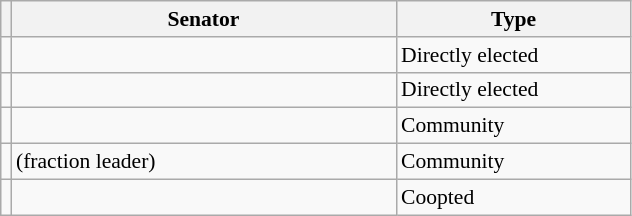<table class="sortable wikitable" style="text-align:left; font-size:90%">
<tr>
<th></th>
<th width="250">Senator</th>
<th width="150">Type</th>
</tr>
<tr>
<td></td>
<td></td>
<td>Directly elected</td>
</tr>
<tr>
<td></td>
<td></td>
<td>Directly elected</td>
</tr>
<tr>
<td></td>
<td></td>
<td>Community</td>
</tr>
<tr>
<td></td>
<td> (fraction leader)</td>
<td>Community</td>
</tr>
<tr>
<td></td>
<td></td>
<td>Coopted</td>
</tr>
</table>
